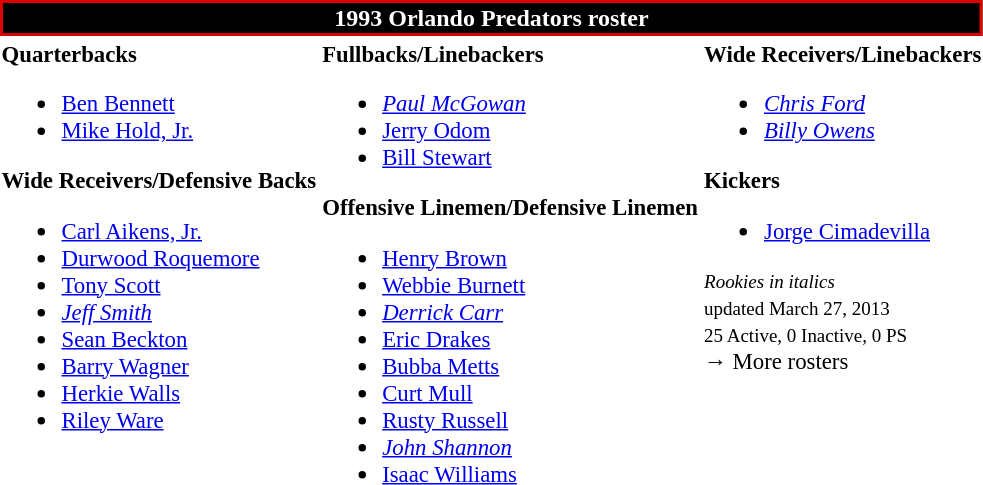<table class="toccolours" style="text-align: left;">
<tr>
<th colspan="7" style="background:black; border:2px solid #D00; color:white; text-align:center;">1993 Orlando Predators roster</th>
</tr>
<tr>
<td style="font-size: 95%;" valign="top"><strong>Quarterbacks</strong><br><ul><li> <a href='#'>Ben Bennett</a></li><li> <a href='#'>Mike Hold, Jr.</a></li></ul><strong>Wide Receivers/Defensive Backs</strong><ul><li> <a href='#'>Carl Aikens, Jr.</a></li><li> <a href='#'>Durwood Roquemore</a></li><li> <a href='#'>Tony Scott</a></li><li> <em><a href='#'>Jeff Smith</a></em></li><li> <a href='#'>Sean Beckton</a></li><li> <a href='#'>Barry Wagner</a></li><li> <a href='#'>Herkie Walls</a></li><li> <a href='#'>Riley Ware</a></li></ul></td>
<td style="font-size: 95%;" valign="top"><strong>Fullbacks/Linebackers</strong><br><ul><li> <em><a href='#'>Paul McGowan</a></em></li><li> <a href='#'>Jerry Odom</a></li><li> <a href='#'>Bill Stewart</a></li></ul><strong>Offensive Linemen/Defensive Linemen</strong><ul><li> <a href='#'>Henry Brown</a></li><li> <a href='#'>Webbie Burnett</a></li><li> <em><a href='#'>Derrick Carr</a></em></li><li> <a href='#'>Eric Drakes</a></li><li> <a href='#'>Bubba Metts</a></li><li> <a href='#'>Curt Mull</a></li><li> <a href='#'>Rusty Russell</a></li><li> <em><a href='#'>John Shannon</a></em></li><li> <a href='#'>Isaac Williams</a></li></ul></td>
<td style="font-size: 95%;" valign="top"><strong>Wide Receivers/Linebackers</strong><br><ul><li> <em><a href='#'>Chris Ford</a></em></li><li> <em><a href='#'>Billy Owens</a></em></li></ul><strong>Kickers</strong><ul><li> <a href='#'>Jorge Cimadevilla</a></li></ul><small><em>Rookies in italics</em><br> updated March 27, 2013</small><br>
<small>25 Active, 0 Inactive, 0 PS</small><br>→ More rosters</td>
</tr>
<tr>
</tr>
</table>
